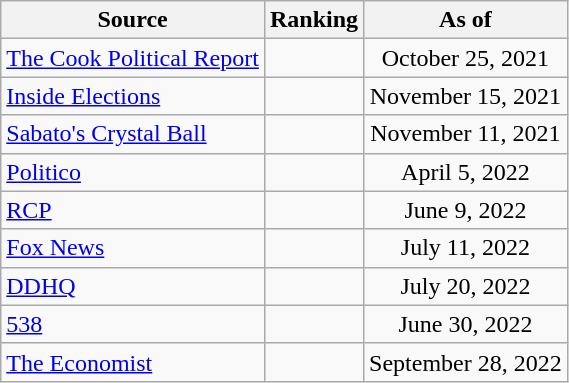<table class="wikitable" style="text-align:center">
<tr>
<th>Source</th>
<th>Ranking</th>
<th>As of</th>
</tr>
<tr>
<td align=left><a href='#'>The Cook Political Report</a></td>
<td></td>
<td>October 25, 2021</td>
</tr>
<tr>
<td align=left><a href='#'>Inside Elections</a></td>
<td></td>
<td>November 15, 2021</td>
</tr>
<tr>
<td align=left><a href='#'>Sabato's Crystal Ball</a></td>
<td></td>
<td>November 11, 2021</td>
</tr>
<tr>
<td align="left"><a href='#'>Politico</a></td>
<td></td>
<td>April 5, 2022</td>
</tr>
<tr>
<td align="left"><a href='#'>RCP</a></td>
<td></td>
<td>June 9, 2022</td>
</tr>
<tr>
<td align=left><a href='#'>Fox News</a></td>
<td></td>
<td>July 11, 2022</td>
</tr>
<tr>
<td align="left"><a href='#'>DDHQ</a></td>
<td></td>
<td>July 20, 2022</td>
</tr>
<tr>
<td align="left"><a href='#'>538</a></td>
<td></td>
<td>June 30, 2022</td>
</tr>
<tr>
<td align="left"><a href='#'>The Economist</a></td>
<td></td>
<td>September 28, 2022</td>
</tr>
</table>
